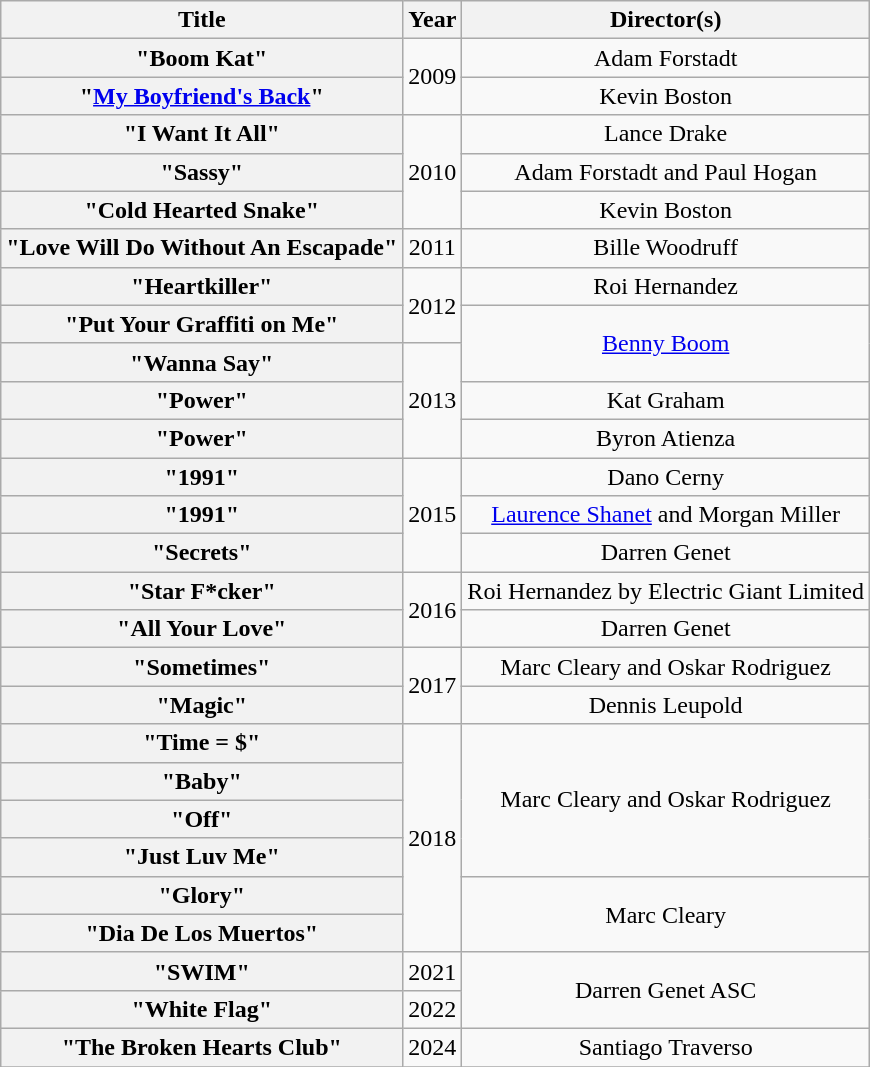<table class="wikitable plainrowheaders" style="text-align:center;">
<tr>
<th scope="col">Title</th>
<th scope="col">Year</th>
<th scope="col">Director(s)</th>
</tr>
<tr>
<th scope="row">"Boom Kat"</th>
<td rowspan="2">2009</td>
<td>Adam Forstadt</td>
</tr>
<tr>
<th scope="row">"<a href='#'>My Boyfriend's Back</a>"</th>
<td>Kevin Boston</td>
</tr>
<tr>
<th scope="row">"I Want It All"</th>
<td rowspan="3">2010</td>
<td>Lance Drake</td>
</tr>
<tr>
<th scope="row">"Sassy"</th>
<td>Adam Forstadt and Paul Hogan</td>
</tr>
<tr>
<th scope="row">"Cold Hearted Snake"</th>
<td>Kevin Boston</td>
</tr>
<tr>
<th scope="row">"Love Will Do Without An Escapade"</th>
<td>2011</td>
<td>Bille Woodruff</td>
</tr>
<tr>
<th scope="row">"Heartkiller" </th>
<td rowspan="2">2012</td>
<td>Roi Hernandez</td>
</tr>
<tr>
<th scope="row">"Put Your Graffiti on Me"</th>
<td rowspan="2"><a href='#'>Benny Boom</a></td>
</tr>
<tr>
<th scope="row">"Wanna Say"</th>
<td rowspan="3">2013</td>
</tr>
<tr>
<th scope="row">"Power" </th>
<td>Kat Graham</td>
</tr>
<tr>
<th scope="row">"Power"</th>
<td>Byron Atienza</td>
</tr>
<tr>
<th scope="row">"1991"</th>
<td rowspan="3">2015</td>
<td>Dano Cerny</td>
</tr>
<tr>
<th scope="row">"1991" </th>
<td><a href='#'>Laurence Shanet</a> and Morgan Miller</td>
</tr>
<tr>
<th scope="row">"Secrets"</th>
<td>Darren Genet</td>
</tr>
<tr>
<th scope="row">"Star F*cker"</th>
<td rowspan="2">2016</td>
<td>Roi Hernandez by Electric Giant Limited</td>
</tr>
<tr>
<th scope="row">"All Your Love"</th>
<td>Darren Genet</td>
</tr>
<tr>
<th scope="row">"Sometimes"</th>
<td rowspan="2">2017</td>
<td>Marc Cleary and Oskar Rodriguez</td>
</tr>
<tr>
<th scope="row">"Magic"</th>
<td>Dennis Leupold</td>
</tr>
<tr>
<th scope="row">"Time = $"</th>
<td rowspan="6">2018</td>
<td rowspan="4">Marc Cleary and Oskar Rodriguez</td>
</tr>
<tr>
<th scope="row">"Baby"</th>
</tr>
<tr>
<th scope="row">"Off"</th>
</tr>
<tr>
<th scope="row">"Just Luv Me"</th>
</tr>
<tr>
<th scope="row">"Glory"</th>
<td rowspan="2">Marc Cleary</td>
</tr>
<tr>
<th scope="row">"Dia De Los Muertos"</th>
</tr>
<tr>
<th scope="row">"SWIM"</th>
<td>2021</td>
<td rowspan="2">Darren Genet ASC</td>
</tr>
<tr>
<th scope="row">"White Flag"</th>
<td>2022</td>
</tr>
<tr>
<th scope="row">"The Broken Hearts Club"</th>
<td>2024</td>
<td>Santiago Traverso</td>
</tr>
<tr>
</tr>
</table>
